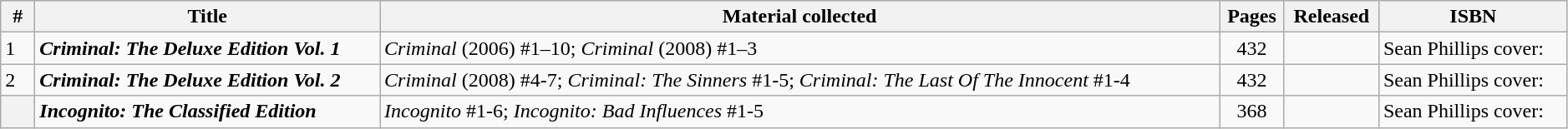<table class="wikitable sortable" width=99%>
<tr>
<th class="unsortable" width=20px>#</th>
<th>Title</th>
<th class="unsortable">Material collected</th>
<th>Pages</th>
<th>Released</th>
<th class="unsortable">ISBN</th>
</tr>
<tr>
<td>1</td>
<td><strong><em>Criminal: The Deluxe Edition Vol. 1</em></strong></td>
<td><em>Criminal</em> (2006) #1–10; <em>Criminal</em> (2008) #1–3</td>
<td style="text-align: center;">432</td>
<td></td>
<td>Sean Phillips cover: </td>
</tr>
<tr>
<td>2</td>
<td><strong><em>Criminal: The Deluxe Edition Vol. 2</em></strong></td>
<td><em>Criminal</em> (2008) #4-7; <em>Criminal: The Sinners</em> #1-5; <em>Criminal: The Last Of The Innocent</em> #1-4</td>
<td style="text-align: center;">432</td>
<td></td>
<td>Sean Phillips cover: </td>
</tr>
<tr>
<th style="background-color: light grey;"></th>
<td><strong><em>Incognito: The Classified Edition</em></strong></td>
<td><em>Incognito</em> #1-6; <em>Incognito: Bad Influences</em> #1-5</td>
<td style="text-align: center;">368</td>
<td></td>
<td>Sean Phillips cover: </td>
</tr>
</table>
